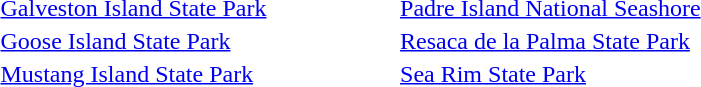<table style="width: 45%; border: none; text-align: left;">
<tr>
<td><a href='#'>Galveston Island State Park</a></td>
<td><a href='#'>Padre Island National Seashore</a></td>
</tr>
<tr>
<td><a href='#'>Goose Island State Park</a></td>
<td><a href='#'>Resaca de la Palma State Park</a></td>
</tr>
<tr>
<td><a href='#'>Mustang Island State Park</a></td>
<td><a href='#'>Sea Rim State Park</a></td>
</tr>
</table>
